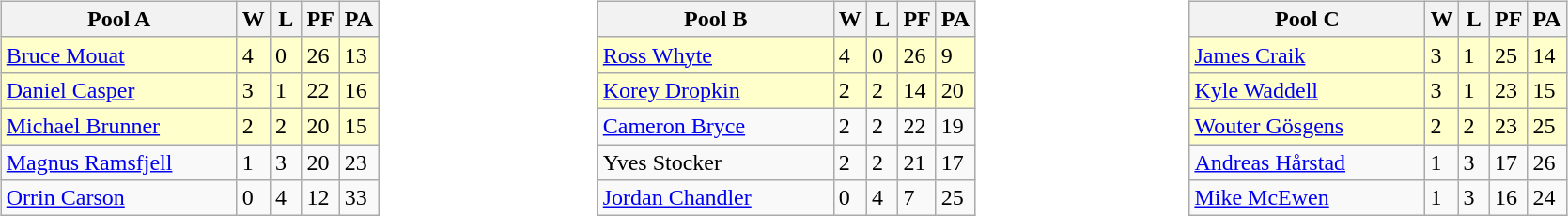<table table>
<tr>
<td valign=top width=10%><br><table class=wikitable>
<tr>
<th width=160>Pool A</th>
<th width=15>W</th>
<th width=15>L</th>
<th width=15>PF</th>
<th width=15>PA</th>
</tr>
<tr bgcolor=#ffffcc>
<td> <a href='#'>Bruce Mouat</a></td>
<td>4</td>
<td>0</td>
<td>26</td>
<td>13</td>
</tr>
<tr bgcolor=#ffffcc>
<td> <a href='#'>Daniel Casper</a></td>
<td>3</td>
<td>1</td>
<td>22</td>
<td>16</td>
</tr>
<tr bgcolor=#ffffcc>
<td> <a href='#'>Michael Brunner</a></td>
<td>2</td>
<td>2</td>
<td>20</td>
<td>15</td>
</tr>
<tr>
<td> <a href='#'>Magnus Ramsfjell</a></td>
<td>1</td>
<td>3</td>
<td>20</td>
<td>23</td>
</tr>
<tr>
<td> <a href='#'>Orrin Carson</a></td>
<td>0</td>
<td>4</td>
<td>12</td>
<td>33</td>
</tr>
</table>
</td>
<td valign=top width=10%><br><table class=wikitable>
<tr>
<th width=160>Pool B</th>
<th width=15>W</th>
<th width=15>L</th>
<th width=15>PF</th>
<th width=15>PA</th>
</tr>
<tr bgcolor=#ffffcc>
<td> <a href='#'>Ross Whyte</a></td>
<td>4</td>
<td>0</td>
<td>26</td>
<td>9</td>
</tr>
<tr bgcolor=#ffffcc>
<td> <a href='#'>Korey Dropkin</a></td>
<td>2</td>
<td>2</td>
<td>14</td>
<td>20</td>
</tr>
<tr>
<td> <a href='#'>Cameron Bryce</a></td>
<td>2</td>
<td>2</td>
<td>22</td>
<td>19</td>
</tr>
<tr>
<td> Yves Stocker</td>
<td>2</td>
<td>2</td>
<td>21</td>
<td>17</td>
</tr>
<tr>
<td> <a href='#'>Jordan Chandler</a></td>
<td>0</td>
<td>4</td>
<td>7</td>
<td>25</td>
</tr>
</table>
</td>
<td valign=top width=10%><br><table class=wikitable>
<tr>
<th width=160>Pool C</th>
<th width=15>W</th>
<th width=15>L</th>
<th width=15>PF</th>
<th width=15>PA</th>
</tr>
<tr bgcolor=#ffffcc>
<td> <a href='#'>James Craik</a></td>
<td>3</td>
<td>1</td>
<td>25</td>
<td>14</td>
</tr>
<tr bgcolor=#ffffcc>
<td> <a href='#'>Kyle Waddell</a></td>
<td>3</td>
<td>1</td>
<td>23</td>
<td>15</td>
</tr>
<tr bgcolor=#ffffcc>
<td> <a href='#'>Wouter Gösgens</a></td>
<td>2</td>
<td>2</td>
<td>23</td>
<td>25</td>
</tr>
<tr>
<td> <a href='#'>Andreas Hårstad</a></td>
<td>1</td>
<td>3</td>
<td>17</td>
<td>26</td>
</tr>
<tr>
<td> <a href='#'>Mike McEwen</a></td>
<td>1</td>
<td>3</td>
<td>16</td>
<td>24</td>
</tr>
</table>
</td>
</tr>
</table>
